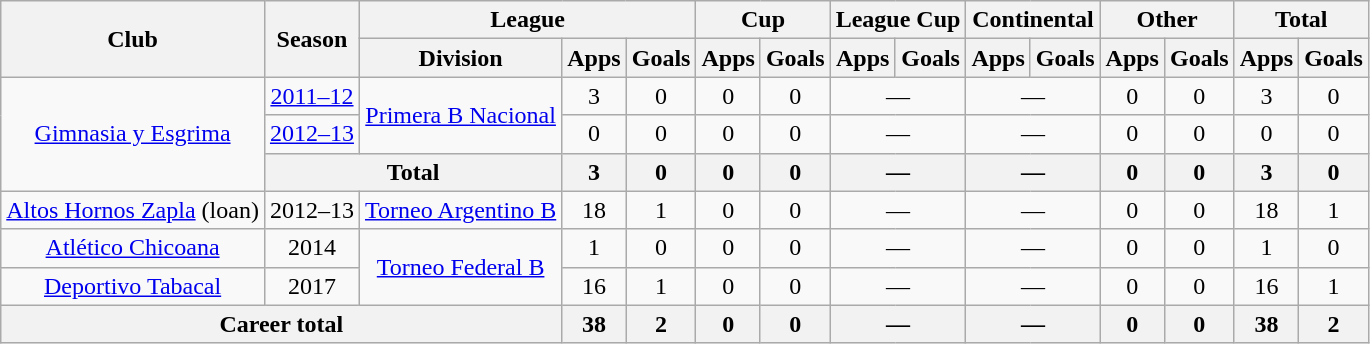<table class="wikitable" style="text-align:center">
<tr>
<th rowspan="2">Club</th>
<th rowspan="2">Season</th>
<th colspan="3">League</th>
<th colspan="2">Cup</th>
<th colspan="2">League Cup</th>
<th colspan="2">Continental</th>
<th colspan="2">Other</th>
<th colspan="2">Total</th>
</tr>
<tr>
<th>Division</th>
<th>Apps</th>
<th>Goals</th>
<th>Apps</th>
<th>Goals</th>
<th>Apps</th>
<th>Goals</th>
<th>Apps</th>
<th>Goals</th>
<th>Apps</th>
<th>Goals</th>
<th>Apps</th>
<th>Goals</th>
</tr>
<tr>
<td rowspan="3"><a href='#'>Gimnasia y Esgrima</a></td>
<td><a href='#'>2011–12</a></td>
<td rowspan="2"><a href='#'>Primera B Nacional</a></td>
<td>3</td>
<td>0</td>
<td>0</td>
<td>0</td>
<td colspan="2">—</td>
<td colspan="2">—</td>
<td>0</td>
<td>0</td>
<td>3</td>
<td>0</td>
</tr>
<tr>
<td><a href='#'>2012–13</a></td>
<td>0</td>
<td>0</td>
<td>0</td>
<td>0</td>
<td colspan="2">—</td>
<td colspan="2">—</td>
<td>0</td>
<td>0</td>
<td>0</td>
<td>0</td>
</tr>
<tr>
<th colspan="2">Total</th>
<th>3</th>
<th>0</th>
<th>0</th>
<th>0</th>
<th colspan="2">—</th>
<th colspan="2">—</th>
<th>0</th>
<th>0</th>
<th>3</th>
<th>0</th>
</tr>
<tr>
<td rowspan="1"><a href='#'>Altos Hornos Zapla</a> (loan)</td>
<td>2012–13</td>
<td rowspan="1"><a href='#'>Torneo Argentino B</a></td>
<td>18</td>
<td>1</td>
<td>0</td>
<td>0</td>
<td colspan="2">—</td>
<td colspan="2">—</td>
<td>0</td>
<td>0</td>
<td>18</td>
<td>1</td>
</tr>
<tr>
<td rowspan="1"><a href='#'>Atlético Chicoana</a></td>
<td>2014</td>
<td rowspan="2"><a href='#'>Torneo Federal B</a></td>
<td>1</td>
<td>0</td>
<td>0</td>
<td>0</td>
<td colspan="2">—</td>
<td colspan="2">—</td>
<td>0</td>
<td>0</td>
<td>1</td>
<td>0</td>
</tr>
<tr>
<td rowspan="1"><a href='#'>Deportivo Tabacal</a></td>
<td>2017</td>
<td>16</td>
<td>1</td>
<td>0</td>
<td>0</td>
<td colspan="2">—</td>
<td colspan="2">—</td>
<td>0</td>
<td>0</td>
<td>16</td>
<td>1</td>
</tr>
<tr>
<th colspan="3">Career total</th>
<th>38</th>
<th>2</th>
<th>0</th>
<th>0</th>
<th colspan="2">—</th>
<th colspan="2">—</th>
<th>0</th>
<th>0</th>
<th>38</th>
<th>2</th>
</tr>
</table>
